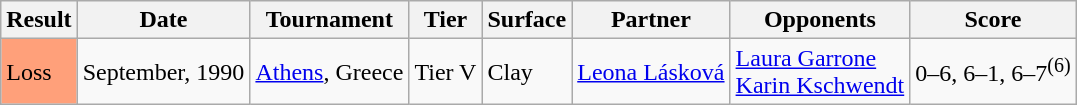<table class="sortable wikitable">
<tr>
<th>Result</th>
<th>Date</th>
<th>Tournament</th>
<th>Tier</th>
<th>Surface</th>
<th>Partner</th>
<th>Opponents</th>
<th class="unsortable">Score</th>
</tr>
<tr>
<td style="background:#FFA07A;">Loss</td>
<td>September, 1990</td>
<td><a href='#'>Athens</a>, Greece</td>
<td>Tier V</td>
<td>Clay</td>
<td> <a href='#'>Leona Lásková</a></td>
<td> <a href='#'>Laura Garrone</a><br> <a href='#'>Karin Kschwendt</a></td>
<td>0–6, 6–1, 6–7<sup>(6)</sup></td>
</tr>
</table>
